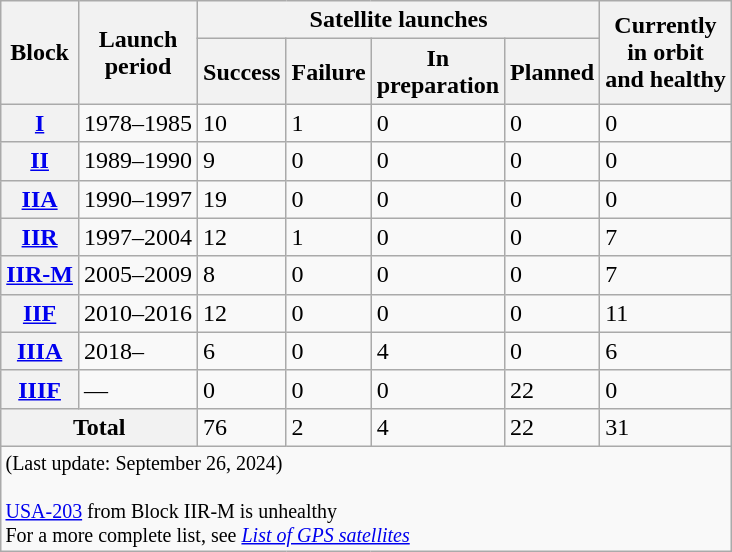<table class="wikitable">
<tr>
<th rowspan="2">Block</th>
<th rowspan="2">Launch <br>period</th>
<th colspan="4">Satellite launches</th>
<th rowspan="2">Currently<br> in orbit<br> and healthy</th>
</tr>
<tr>
<th>Success</th>
<th>Failure</th>
<th>In<br>preparation</th>
<th>Planned</th>
</tr>
<tr>
<th><a href='#'>I</a></th>
<td>1978–1985</td>
<td>10</td>
<td>1</td>
<td>0</td>
<td>0</td>
<td>0</td>
</tr>
<tr>
<th><a href='#'>II</a></th>
<td>1989–1990</td>
<td>9</td>
<td>0</td>
<td>0</td>
<td>0</td>
<td>0</td>
</tr>
<tr>
<th><a href='#'>IIA</a></th>
<td>1990–1997</td>
<td>19</td>
<td>0</td>
<td>0</td>
<td>0</td>
<td>0</td>
</tr>
<tr>
<th><a href='#'>IIR</a></th>
<td>1997–2004</td>
<td>12</td>
<td>1</td>
<td>0</td>
<td>0</td>
<td>7</td>
</tr>
<tr>
<th><a href='#'>IIR-M</a></th>
<td>2005–2009</td>
<td>8</td>
<td>0</td>
<td>0</td>
<td>0</td>
<td>7</td>
</tr>
<tr>
<th><a href='#'>IIF</a></th>
<td>2010–2016</td>
<td>12</td>
<td>0</td>
<td>0</td>
<td>0</td>
<td>11</td>
</tr>
<tr>
<th><a href='#'>IIIA</a></th>
<td>2018–</td>
<td>6</td>
<td>0</td>
<td>4</td>
<td>0</td>
<td>6</td>
</tr>
<tr>
<th><a href='#'>IIIF</a></th>
<td>—</td>
<td>0</td>
<td>0</td>
<td>0</td>
<td>22</td>
<td>0</td>
</tr>
<tr>
<th colspan="2">Total</th>
<td>76</td>
<td>2</td>
<td>4</td>
<td>22</td>
<td>31</td>
</tr>
<tr>
<td colspan="7" style="font-size: smaller;">(Last update: September 26, 2024)<br><br><a href='#'>USA-203</a> from Block IIR-M is unhealthy<br> For a more complete list, see <em><a href='#'>List of GPS satellites</a></em></td>
</tr>
</table>
